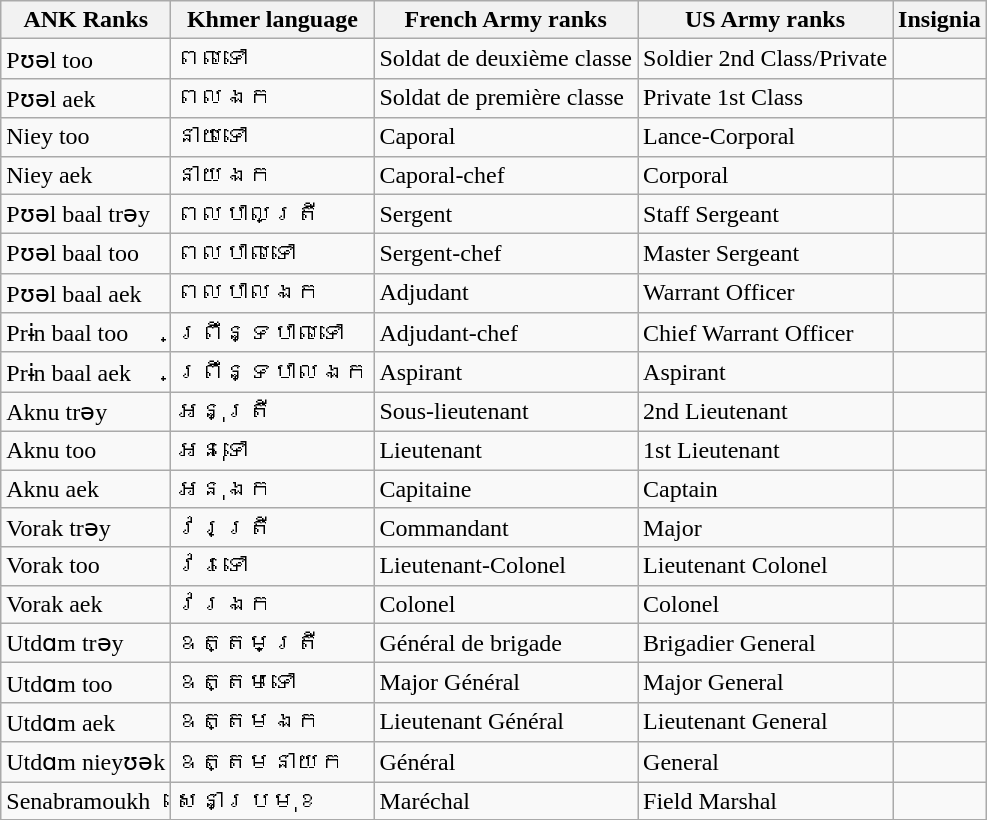<table class="wikitable">
<tr>
<th>ANK Ranks</th>
<th>Khmer language</th>
<th>French Army ranks</th>
<th>US Army ranks</th>
<th>Insignia</th>
</tr>
<tr>
<td>Pʊəl too</td>
<td>ពលទោ</td>
<td>Soldat de deuxième classe</td>
<td>Soldier 2nd Class/Private</td>
<td></td>
</tr>
<tr>
<td>Pʊəl aek</td>
<td>ពលឯក</td>
<td>Soldat de première classe</td>
<td>Private 1st Class</td>
<td></td>
</tr>
<tr>
<td>Niey too</td>
<td>នាយទោ</td>
<td>Caporal</td>
<td>Lance-Corporal</td>
<td></td>
</tr>
<tr>
<td>Niey aek</td>
<td>នាយឯក</td>
<td>Caporal-chef</td>
<td>Corporal</td>
<td></td>
</tr>
<tr>
<td>Pʊəl baal trəy</td>
<td>ពលបាលត្រី</td>
<td>Sergent</td>
<td>Staff Sergeant</td>
<td></td>
</tr>
<tr>
<td>Pʊəl baal too</td>
<td>ពលបាលទោ</td>
<td>Sergent-chef</td>
<td>Master Sergeant</td>
<td></td>
</tr>
<tr>
<td>Pʊəl baal aek</td>
<td>ពលបាលឯក</td>
<td>Adjudant</td>
<td>Warrant Officer</td>
<td></td>
</tr>
<tr>
<td>Prɨn baal too</td>
<td>ព្រឹន្ទបាលទោ</td>
<td>Adjudant-chef</td>
<td>Chief Warrant Officer</td>
<td></td>
</tr>
<tr>
<td>Prɨn baal aek</td>
<td>ព្រឹន្ទបាលឯក</td>
<td>Aspirant</td>
<td>Aspirant</td>
<td></td>
</tr>
<tr>
<td>Aknu trəy</td>
<td>អនុត្រី</td>
<td>Sous-lieutenant</td>
<td>2nd Lieutenant</td>
<td></td>
</tr>
<tr>
<td>Aknu too</td>
<td>អនុទោ</td>
<td>Lieutenant</td>
<td>1st Lieutenant</td>
<td></td>
</tr>
<tr>
<td>Aknu aek</td>
<td>អនុឯក</td>
<td>Capitaine</td>
<td>Captain</td>
<td></td>
</tr>
<tr>
<td>Vorak trəy</td>
<td>វរត្រី</td>
<td>Commandant</td>
<td>Major</td>
<td></td>
</tr>
<tr>
<td>Vorak too</td>
<td>វរទោ</td>
<td>Lieutenant-Colonel</td>
<td>Lieutenant Colonel</td>
<td></td>
</tr>
<tr>
<td>Vorak aek</td>
<td>វរឯក</td>
<td>Colonel</td>
<td>Colonel</td>
<td></td>
</tr>
<tr>
<td>Utdɑm trəy</td>
<td>ឧត្តមត្រី</td>
<td>Général de brigade</td>
<td>Brigadier General</td>
<td></td>
</tr>
<tr>
<td>Utdɑm too</td>
<td>ឧត្តមទោ</td>
<td>Major Général</td>
<td>Major General</td>
<td></td>
</tr>
<tr>
<td>Utdɑm aek</td>
<td>ឧត្តមឯក</td>
<td>Lieutenant Général</td>
<td>Lieutenant General</td>
<td></td>
</tr>
<tr>
<td>Utdɑm nieyʊək</td>
<td>ឧត្តមនាយក</td>
<td>Général</td>
<td>General</td>
<td></td>
</tr>
<tr>
<td>Senabramoukh</td>
<td>សេនាប្រមុខ</td>
<td>Maréchal</td>
<td>Field Marshal</td>
<td></td>
</tr>
</table>
